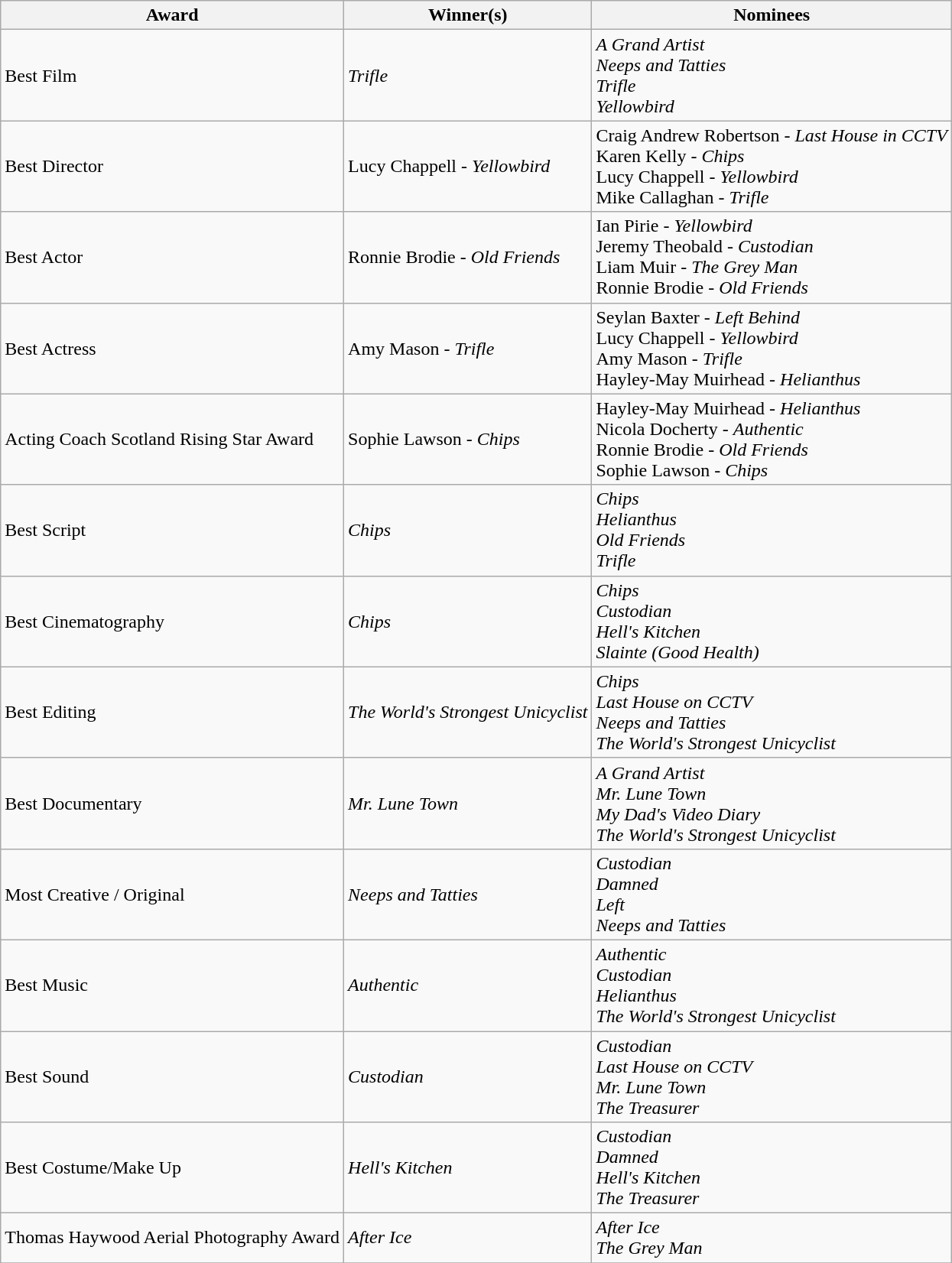<table class="wikitable">
<tr>
<th>Award</th>
<th>Winner(s)</th>
<th>Nominees</th>
</tr>
<tr>
<td>Best Film</td>
<td><em>Trifle</em></td>
<td><em>A Grand Artist</em><br><em>Neeps and Tatties</em><br><em>Trifle</em><br><em>Yellowbird</em></td>
</tr>
<tr>
<td>Best Director</td>
<td>Lucy Chappell - <em>Yellowbird</em></td>
<td>Craig Andrew Robertson - <em>Last House in CCTV</em><br>Karen Kelly - <em>Chips</em><br>Lucy Chappell - <em>Yellowbird</em><br>Mike Callaghan - <em>Trifle</em></td>
</tr>
<tr>
<td>Best Actor</td>
<td>Ronnie Brodie - <em>Old Friends</em></td>
<td>Ian Pirie - <em>Yellowbird</em><br>Jeremy Theobald - <em>Custodian</em><br>Liam Muir - <em>The Grey Man</em><br>Ronnie Brodie - <em>Old Friends</em></td>
</tr>
<tr>
<td>Best Actress</td>
<td>Amy Mason - <em>Trifle</em></td>
<td>Seylan Baxter - <em>Left Behind</em><br>Lucy Chappell - <em>Yellowbird</em><br>Amy Mason - <em>Trifle</em><br>Hayley-May Muirhead - <em>Helianthus</em></td>
</tr>
<tr>
<td>Acting Coach Scotland Rising Star Award</td>
<td>Sophie Lawson - <em>Chips</em></td>
<td>Hayley-May Muirhead - <em>Helianthus</em><br>Nicola Docherty - <em>Authentic</em><br>Ronnie Brodie - <em>Old Friends</em><br>Sophie Lawson - <em>Chips</em></td>
</tr>
<tr>
<td>Best Script</td>
<td><em>Chips</em></td>
<td><em>Chips</em><br><em>Helianthus</em><br><em>Old Friends</em><br><em>Trifle</em></td>
</tr>
<tr>
<td>Best Cinematography</td>
<td><em>Chips</em></td>
<td><em>Chips</em><br><em>Custodian</em><br><em>Hell's Kitchen</em><br><em>Slainte (Good Health)</em></td>
</tr>
<tr>
<td>Best Editing</td>
<td><em>The World's Strongest Unicyclist</em></td>
<td><em>Chips</em><br><em>Last House on CCTV</em><br><em>Neeps and Tatties</em><br><em>The World's Strongest Unicyclist</em></td>
</tr>
<tr>
<td>Best Documentary</td>
<td><em>Mr. Lune Town</em></td>
<td><em>A Grand Artist</em><br><em>Mr. Lune Town</em><br><em>My Dad's Video Diary</em><br><em>The World's Strongest Unicyclist</em></td>
</tr>
<tr>
<td>Most Creative / Original</td>
<td><em>Neeps and Tatties</em></td>
<td><em>Custodian</em><br><em>Damned</em><br><em>Left</em><br><em>Neeps and Tatties</em></td>
</tr>
<tr>
<td>Best Music</td>
<td><em>Authentic</em></td>
<td><em>Authentic</em><br><em>Custodian</em><br><em>Helianthus</em><br><em>The World's Strongest Unicyclist</em></td>
</tr>
<tr>
<td>Best Sound</td>
<td><em>Custodian</em></td>
<td><em>Custodian</em><br><em>Last House on CCTV</em><br><em>Mr. Lune Town</em><br><em>The Treasurer</em></td>
</tr>
<tr>
<td>Best Costume/Make Up</td>
<td><em>Hell's Kitchen</em></td>
<td><em>Custodian</em><br><em>Damned</em><br><em>Hell's Kitchen</em><br><em>The Treasurer</em></td>
</tr>
<tr>
<td>Thomas Haywood Aerial Photography Award</td>
<td><em>After Ice</em></td>
<td><em>After Ice</em><br><em>The Grey Man</em></td>
</tr>
<tr>
</tr>
</table>
